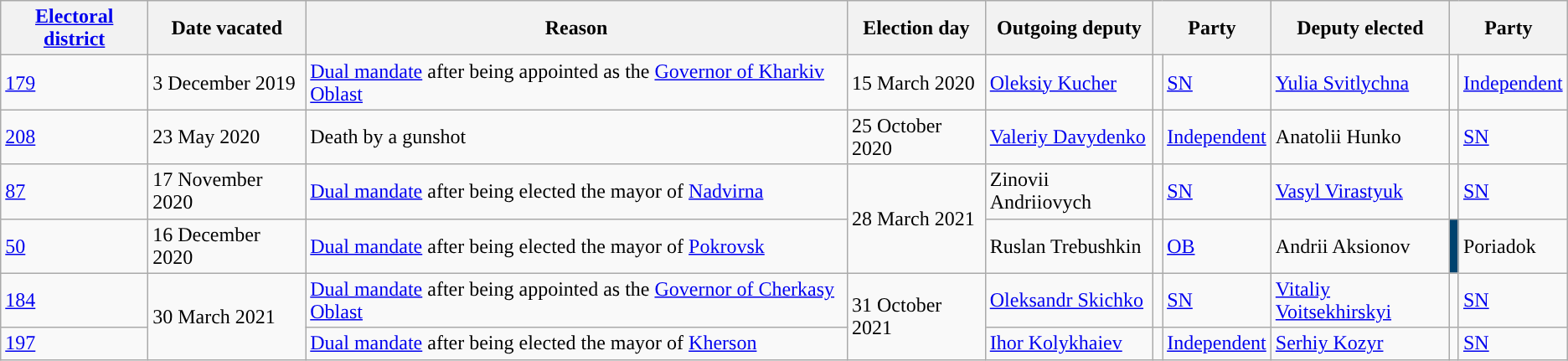<table class="wikitable">
<tr>
<th><a href='#'>Electoral district</a></th>
<th>Date vacated</th>
<th>Reason</th>
<th>Election day</th>
<th>Outgoing deputy</th>
<th colspan="2">Party</th>
<th>Deputy elected</th>
<th colspan="2">Party</th>
</tr>
<tr>
<td><a href='#'>179</a></td>
<td>3 December 2019</td>
<td><a href='#'>Dual mandate</a> after being appointed as the <a href='#'>Governor of Kharkiv Oblast</a></td>
<td>15 March 2020</td>
<td><a href='#'>Oleksiy Kucher</a></td>
<td style="background:"></td>
<td><a href='#'>SN</a></td>
<td><a href='#'>Yulia Svitlychna</a></td>
<td style="background:"></td>
<td><a href='#'>Independent</a></td>
</tr>
<tr>
<td><a href='#'>208</a></td>
<td>23 May 2020</td>
<td>Death by a gunshot</td>
<td>25 October 2020</td>
<td><a href='#'>Valeriy Davydenko</a></td>
<td style="background:"></td>
<td><a href='#'>Independent</a></td>
<td>Anatolii Hunko</td>
<td style="background:"></td>
<td><a href='#'>SN</a></td>
</tr>
<tr>
<td><a href='#'>87</a></td>
<td>17 November 2020</td>
<td><a href='#'>Dual mandate</a> after being elected the mayor of <a href='#'>Nadvirna</a></td>
<td rowspan="2">28 March 2021</td>
<td>Zinovii Andriiovych</td>
<td style="background:"></td>
<td><a href='#'>SN</a></td>
<td><a href='#'>Vasyl Virastyuk</a></td>
<td style="background:"></td>
<td><a href='#'>SN</a></td>
</tr>
<tr>
<td><a href='#'>50</a></td>
<td>16 December 2020</td>
<td><a href='#'>Dual mandate</a> after being elected the mayor of <a href='#'>Pokrovsk</a></td>
<td>Ruslan Trebushkin</td>
<td style="background:"></td>
<td><a href='#'>OB</a></td>
<td>Andrii Aksionov</td>
<td style="background:#00436F;"></td>
<td>Poriadok</td>
</tr>
<tr>
<td><a href='#'>184</a></td>
<td rowspan="2">30 March 2021</td>
<td><a href='#'>Dual mandate</a> after being appointed as the <a href='#'>Governor of Cherkasy Oblast</a></td>
<td rowspan="2">31 October 2021</td>
<td><a href='#'>Oleksandr Skichko</a></td>
<td style="background:"></td>
<td><a href='#'>SN</a></td>
<td><a href='#'>Vitaliy Voitsekhirskyi</a></td>
<td style="background:"></td>
<td><a href='#'>SN</a></td>
</tr>
<tr>
<td><a href='#'>197</a></td>
<td><a href='#'>Dual mandate</a> after being elected the mayor of <a href='#'>Kherson</a></td>
<td><a href='#'>Ihor Kolykhaiev</a></td>
<td style="background:"></td>
<td><a href='#'>Independent</a></td>
<td><a href='#'>Serhiy Kozyr</a></td>
<td style="background:"></td>
<td><a href='#'>SN</a></td>
</tr>
</table>
